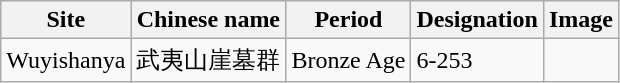<table class="wikitable">
<tr>
<th>Site</th>
<th>Chinese name</th>
<th>Period</th>
<th>Designation</th>
<th>Image</th>
</tr>
<tr>
<td>Wuyishanya</td>
<td>武夷山崖墓群</td>
<td>Bronze Age</td>
<td>6-253</td>
<td></td>
</tr>
</table>
